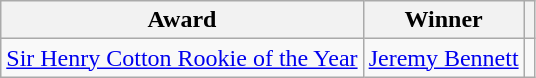<table class="wikitable">
<tr>
<th>Award</th>
<th>Winner</th>
<th></th>
</tr>
<tr>
<td><a href='#'>Sir Henry Cotton Rookie of the Year</a></td>
<td> <a href='#'>Jeremy Bennett</a></td>
<td></td>
</tr>
</table>
